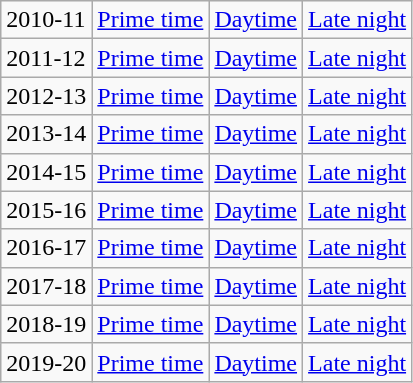<table class="wikitable" border="1">
<tr>
<td>2010-11</td>
<td><a href='#'>Prime time</a></td>
<td><a href='#'>Daytime</a></td>
<td><a href='#'>Late night</a></td>
</tr>
<tr>
<td>2011-12</td>
<td><a href='#'>Prime time</a></td>
<td><a href='#'>Daytime</a></td>
<td><a href='#'>Late night</a></td>
</tr>
<tr>
<td>2012-13</td>
<td><a href='#'>Prime time</a></td>
<td><a href='#'>Daytime</a></td>
<td><a href='#'>Late night</a></td>
</tr>
<tr>
<td>2013-14</td>
<td><a href='#'>Prime time</a></td>
<td><a href='#'>Daytime</a></td>
<td><a href='#'>Late night</a></td>
</tr>
<tr>
<td>2014-15</td>
<td><a href='#'>Prime time</a></td>
<td><a href='#'>Daytime</a></td>
<td><a href='#'>Late night</a></td>
</tr>
<tr>
<td>2015-16</td>
<td><a href='#'>Prime time</a></td>
<td><a href='#'>Daytime</a></td>
<td><a href='#'>Late night</a></td>
</tr>
<tr>
<td>2016-17</td>
<td><a href='#'>Prime time</a></td>
<td><a href='#'>Daytime</a></td>
<td><a href='#'>Late night</a></td>
</tr>
<tr>
<td>2017-18</td>
<td><a href='#'>Prime time</a></td>
<td><a href='#'>Daytime</a></td>
<td><a href='#'>Late night</a></td>
</tr>
<tr>
<td>2018-19</td>
<td><a href='#'>Prime time</a></td>
<td><a href='#'>Daytime</a></td>
<td><a href='#'>Late night</a></td>
</tr>
<tr>
<td>2019-20</td>
<td><a href='#'>Prime time</a></td>
<td><a href='#'>Daytime</a></td>
<td><a href='#'>Late night</a></td>
</tr>
</table>
